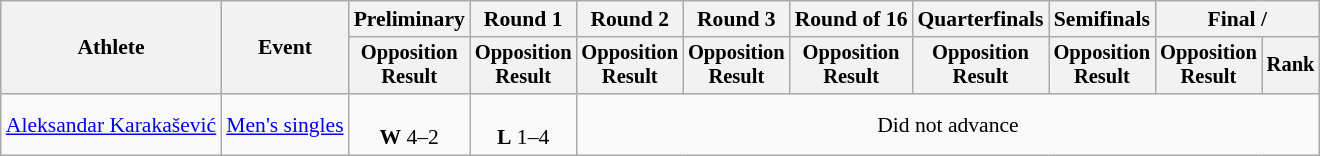<table class="wikitable" style="font-size:90%;">
<tr>
<th rowspan=2>Athlete</th>
<th rowspan=2>Event</th>
<th>Preliminary</th>
<th>Round 1</th>
<th>Round 2</th>
<th>Round 3</th>
<th>Round of 16</th>
<th>Quarterfinals</th>
<th>Semifinals</th>
<th colspan=2>Final / </th>
</tr>
<tr style="font-size:95%">
<th>Opposition<br>Result</th>
<th>Opposition<br>Result</th>
<th>Opposition<br>Result</th>
<th>Opposition<br>Result</th>
<th>Opposition<br>Result</th>
<th>Opposition<br>Result</th>
<th>Opposition<br>Result</th>
<th>Opposition<br>Result</th>
<th>Rank</th>
</tr>
<tr align=center>
<td align=left><a href='#'>Aleksandar Karakašević</a></td>
<td align=left><a href='#'>Men's singles</a></td>
<td><br><strong>W</strong> 4–2</td>
<td><br><strong>L</strong> 1–4</td>
<td colspan=7>Did not advance</td>
</tr>
</table>
